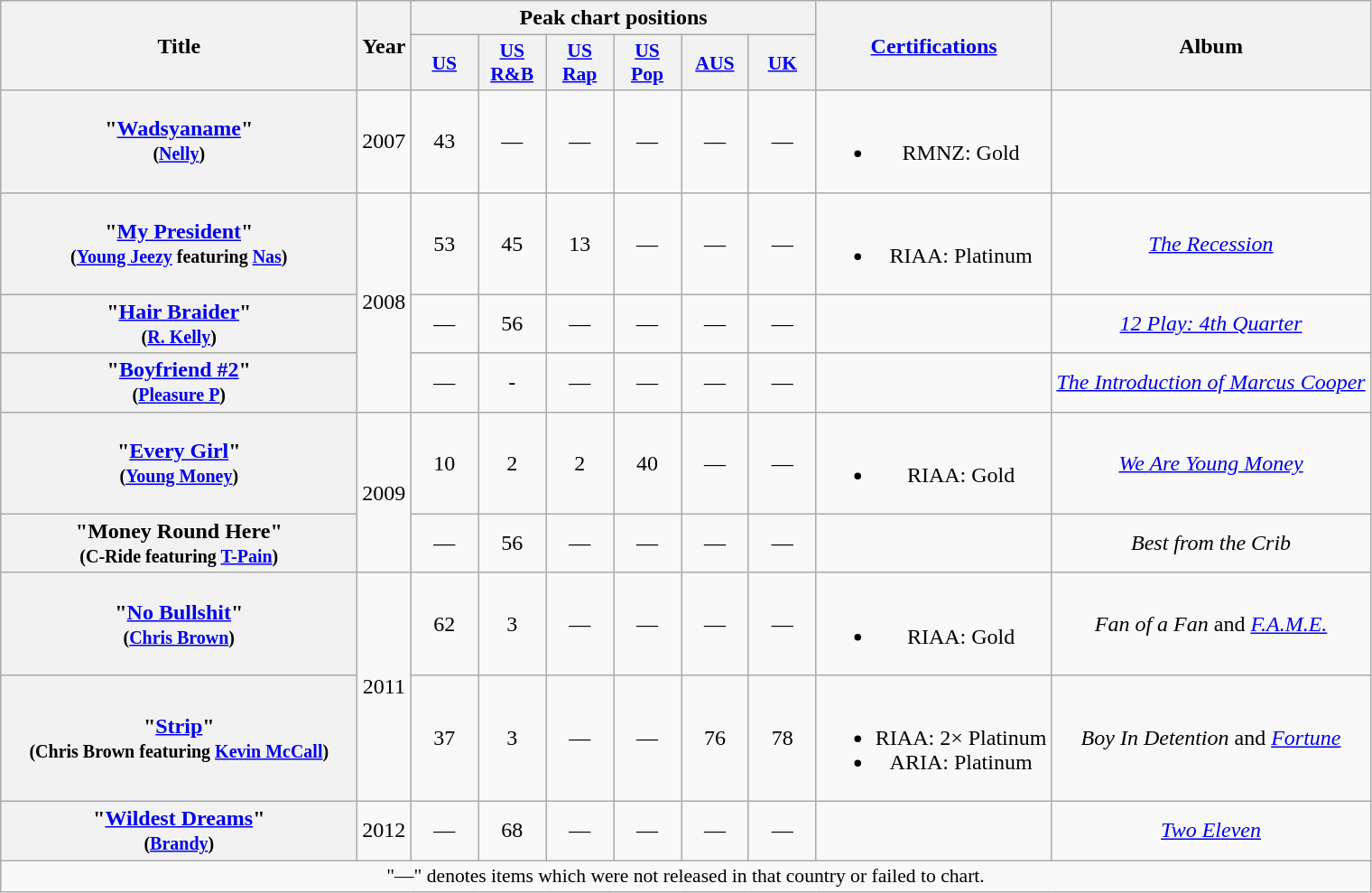<table class="wikitable plainrowheaders" style="text-align:center;">
<tr>
<th scope="col" rowspan="2" style="width:16em;">Title</th>
<th scope="col" rowspan="2">Year</th>
<th scope="col" colspan="6">Peak chart positions</th>
<th scope="col" rowspan="2"><a href='#'>Certifications</a></th>
<th scope="col" rowspan="2">Album</th>
</tr>
<tr>
<th style="width:3em; font-size:90%"><a href='#'>US</a></th>
<th style="width:3em; font-size:90%"><a href='#'>US<br>R&B</a></th>
<th style="width:3em; font-size:90%"><a href='#'>US<br>Rap</a></th>
<th style="width:3em; font-size:90%"><a href='#'>US<br>Pop</a></th>
<th style="width:3em; font-size:90%"><a href='#'>AUS</a></th>
<th style="width:3em; font-size:90%"><a href='#'>UK</a></th>
</tr>
<tr>
<th scope="row">"<a href='#'>Wadsyaname</a>"<br><small>(<a href='#'>Nelly</a>)</small></th>
<td>2007</td>
<td>43</td>
<td>—</td>
<td>—</td>
<td>—</td>
<td>—</td>
<td>—</td>
<td><br><ul><li>RMNZ: Gold</li></ul></td>
<td></td>
</tr>
<tr>
<th scope="row">"<a href='#'>My President</a>"<br><small>(<a href='#'>Young Jeezy</a> featuring <a href='#'>Nas</a>)</small></th>
<td rowspan="3">2008</td>
<td>53</td>
<td>45</td>
<td>13</td>
<td>—</td>
<td>—</td>
<td>—</td>
<td><br><ul><li>RIAA: Platinum</li></ul></td>
<td><em><a href='#'>The Recession</a></em></td>
</tr>
<tr>
<th scope="row">"<a href='#'>Hair Braider</a>"<br><small>(<a href='#'>R. Kelly</a>)</small></th>
<td>—</td>
<td>56</td>
<td>—</td>
<td>—</td>
<td>—</td>
<td>—</td>
<td></td>
<td><em><a href='#'>12 Play: 4th Quarter</a></em></td>
</tr>
<tr>
<th scope="row">"<a href='#'>Boyfriend #2</a>"<br><small>(<a href='#'>Pleasure P</a>)</small></th>
<td>—</td>
<td>-</td>
<td>—</td>
<td>—</td>
<td>—</td>
<td>—</td>
<td></td>
<td><em><a href='#'>The Introduction of Marcus Cooper</a></em></td>
</tr>
<tr>
<th scope="row">"<a href='#'>Every Girl</a>"<br><small>(<a href='#'>Young Money</a>)</small></th>
<td rowspan="2">2009</td>
<td>10</td>
<td>2</td>
<td>2</td>
<td>40</td>
<td>—</td>
<td>—</td>
<td><br><ul><li>RIAA: Gold</li></ul></td>
<td><em><a href='#'>We Are Young Money</a></em></td>
</tr>
<tr>
<th scope="row">"Money Round Here"<br><small>(C-Ride featuring <a href='#'>T-Pain</a>)</small></th>
<td>—</td>
<td>56</td>
<td>—</td>
<td>—</td>
<td>—</td>
<td>—</td>
<td></td>
<td><em>Best from the Crib</em></td>
</tr>
<tr>
<th scope="row">"<a href='#'>No Bullshit</a>"<br><small>(<a href='#'>Chris Brown</a>)</small></th>
<td rowspan="2">2011</td>
<td>62</td>
<td>3</td>
<td>—</td>
<td>—</td>
<td>—</td>
<td>—</td>
<td><br><ul><li>RIAA: Gold</li></ul></td>
<td><em>Fan of a Fan</em> and <em><a href='#'>F.A.M.E.</a></em></td>
</tr>
<tr>
<th scope="row">"<a href='#'>Strip</a>"<br><small>(Chris Brown featuring <a href='#'>Kevin McCall</a>)</small></th>
<td>37</td>
<td>3</td>
<td>—</td>
<td>—</td>
<td>76</td>
<td>78</td>
<td><br><ul><li>RIAA: 2× Platinum</li><li>ARIA: Platinum</li></ul></td>
<td><em>Boy In Detention</em> and <em><a href='#'>Fortune</a></em></td>
</tr>
<tr>
<th scope="row">"<a href='#'>Wildest Dreams</a>"<br><small>(<a href='#'>Brandy</a>)</small></th>
<td>2012</td>
<td>—</td>
<td>68</td>
<td>—</td>
<td>—</td>
<td>—</td>
<td>—</td>
<td></td>
<td><em><a href='#'>Two Eleven</a></em></td>
</tr>
<tr>
<td colspan="17" style="font-size:90%">"—" denotes items which were not released in that country or failed to chart.</td>
</tr>
</table>
